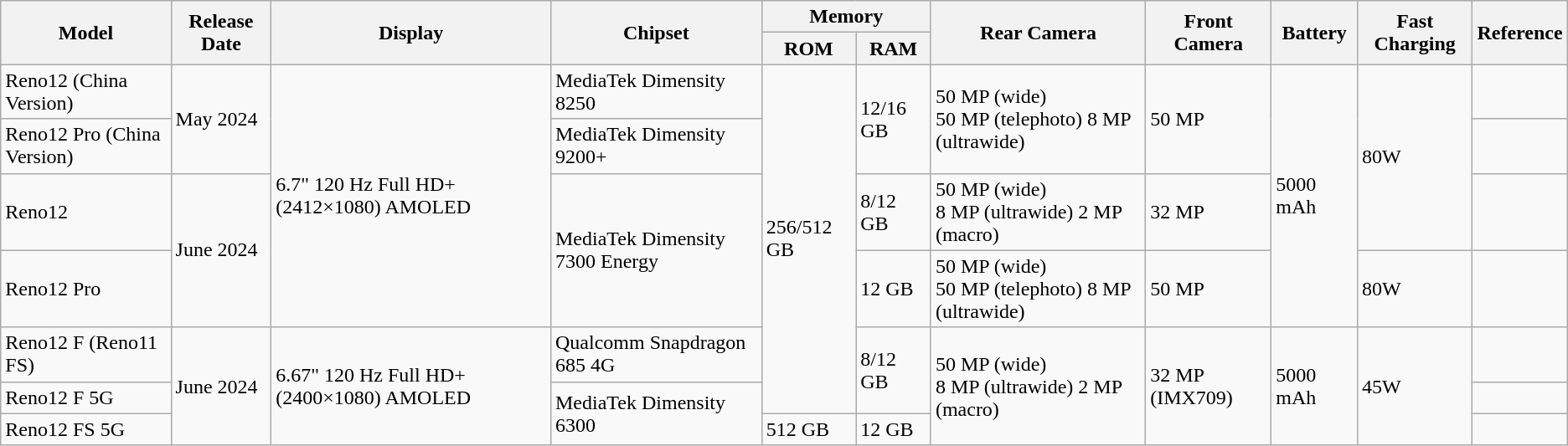<table class="wikitable sortable">
<tr>
<th rowspan="2">Model</th>
<th rowspan="2">Release Date</th>
<th rowspan="2">Display</th>
<th rowspan="2">Chipset</th>
<th colspan="2">Memory</th>
<th rowspan="2">Rear Camera</th>
<th rowspan="2">Front Camera</th>
<th rowspan="2">Battery</th>
<th rowspan="2">Fast Charging</th>
<th rowspan="2">Reference</th>
</tr>
<tr>
<th>ROM</th>
<th>RAM</th>
</tr>
<tr>
<td>Reno12 (China Version)</td>
<td rowspan="2">May 2024</td>
<td rowspan="4">6.7" 120 Hz Full HD+ (2412×1080) AMOLED</td>
<td>MediaTek Dimensity 8250</td>
<td rowspan="6">256/512 GB</td>
<td rowspan="2">12/16 GB</td>
<td rowspan="2">50 MP (wide)<br>50 MP (telephoto)
8 MP (ultrawide)</td>
<td rowspan="2">50 MP</td>
<td rowspan="4">5000 mAh</td>
<td rowspan="3">80W</td>
<td></td>
</tr>
<tr>
<td>Reno12 Pro (China Version)</td>
<td>MediaTek Dimensity 9200+</td>
<td></td>
</tr>
<tr>
<td>Reno12</td>
<td rowspan="2">June 2024</td>
<td rowspan="2">MediaTek Dimensity 7300 Energy</td>
<td>8/12 GB</td>
<td>50 MP (wide)<br>8 MP (ultrawide)
2 MP (macro)</td>
<td>32 MP</td>
<td></td>
</tr>
<tr>
<td>Reno12 Pro</td>
<td>12 GB</td>
<td>50 MP (wide)<br>50 MP (telephoto)
8 MP (ultrawide)</td>
<td>50 MP</td>
<td>80W</td>
<td></td>
</tr>
<tr>
<td>Reno12 F (Reno11 FS)</td>
<td rowspan="3">June 2024</td>
<td rowspan="3">6.67" 120 Hz Full HD+ (2400×1080) AMOLED</td>
<td>Qualcomm Snapdragon 685 4G</td>
<td rowspan="2">8/12 GB</td>
<td rowspan="3">50 MP (wide)<br>8 MP (ultrawide)
2 MP (macro)</td>
<td rowspan="3">32 MP (IMX709)</td>
<td rowspan="3">5000 mAh</td>
<td rowspan="3">45W</td>
<td></td>
</tr>
<tr>
<td>Reno12 F 5G</td>
<td rowspan="2">MediaTek Dimensity 6300</td>
<td></td>
</tr>
<tr>
<td>Reno12 FS 5G</td>
<td>512 GB</td>
<td>12 GB</td>
<td></td>
</tr>
</table>
